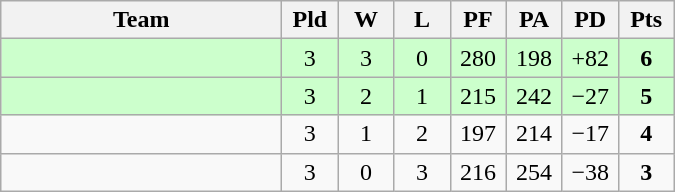<table class=wikitable style="text-align:center">
<tr>
<th width=180>Team</th>
<th width=30>Pld</th>
<th width=30>W</th>
<th width=30>L</th>
<th width=30>PF</th>
<th width=30>PA</th>
<th width=30>PD</th>
<th width=30>Pts</th>
</tr>
<tr bgcolor="#ccffcc">
<td align="left"></td>
<td>3</td>
<td>3</td>
<td>0</td>
<td>280</td>
<td>198</td>
<td>+82</td>
<td><strong>6</strong></td>
</tr>
<tr bgcolor="#ccffcc">
<td align="left"></td>
<td>3</td>
<td>2</td>
<td>1</td>
<td>215</td>
<td>242</td>
<td>−27</td>
<td><strong>5</strong></td>
</tr>
<tr>
<td align="left"></td>
<td>3</td>
<td>1</td>
<td>2</td>
<td>197</td>
<td>214</td>
<td>−17</td>
<td><strong>4</strong></td>
</tr>
<tr>
<td align="left"></td>
<td>3</td>
<td>0</td>
<td>3</td>
<td>216</td>
<td>254</td>
<td>−38</td>
<td><strong>3</strong></td>
</tr>
</table>
